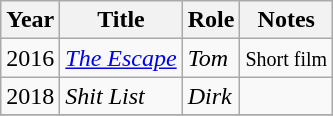<table class="wikitable sortable">
<tr>
<th>Year</th>
<th>Title</th>
<th class="unsortable">Role</th>
<th class="unsortable">Notes</th>
</tr>
<tr>
<td>2016</td>
<td><em><a href='#'>The Escape</a></em></td>
<td><em>Tom</em></td>
<td><small>Short film</small></td>
</tr>
<tr>
<td>2018</td>
<td><em>Shit List</em></td>
<td><em>Dirk</em></td>
<td></td>
</tr>
<tr>
</tr>
</table>
